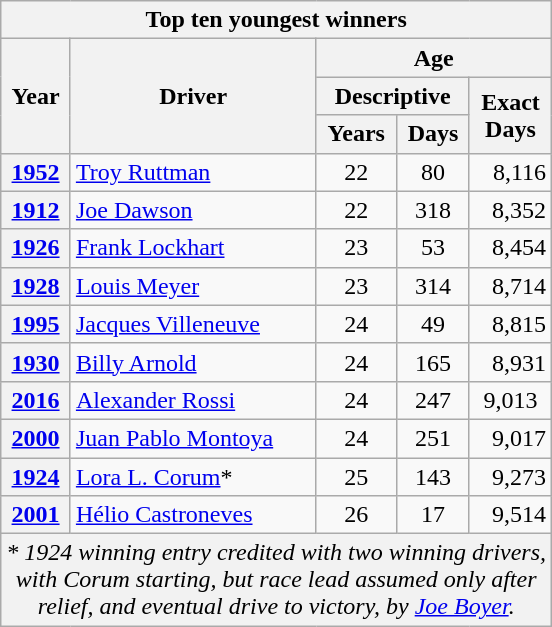<table class="wikitable">
<tr>
<td style="background:#F2F2F2;" align="center" colspan="5"><strong>Top ten youngest winners</strong></td>
</tr>
<tr>
<td style="background:#F2F2F2;" align="center" rowspan="3"><strong>Year</strong></td>
<td style="background:#F2F2F2;" align="center" rowspan="3"><strong>Driver</strong></td>
<td style="background:#F2F2F2;" align="center" colspan="3"><strong>Age</strong></td>
</tr>
<tr>
<td style="background:#F2F2F2;" align="center" colspan="2"><strong>Descriptive</strong></td>
<td style="background:#F2F2F2;" align="center" rowspan="2"><strong>Exact<br>Days</strong></td>
</tr>
<tr>
<td style="background:#F2F2F2;" align="center"><strong>Years</strong></td>
<td style="background:#F2F2F2;" align="center"><strong>Days</strong></td>
</tr>
<tr>
<td style="background:#F2F2F2;" align="center"><strong><a href='#'>1952</a></strong></td>
<td> <a href='#'>Troy Ruttman</a></td>
<td align="center">22</td>
<td align="center">80</td>
<td align="right">8,116</td>
</tr>
<tr>
<td style="background:#F2F2F2;" align="center"><strong><a href='#'>1912</a></strong></td>
<td> <a href='#'>Joe Dawson</a></td>
<td align="center">22</td>
<td align="center">318</td>
<td align="right">8,352</td>
</tr>
<tr>
<td style="background:#F2F2F2;" align="center"><strong><a href='#'>1926</a></strong></td>
<td> <a href='#'>Frank Lockhart</a></td>
<td align="center">23</td>
<td align="center">53</td>
<td align="right">8,454</td>
</tr>
<tr>
<td style="background:#F2F2F2;" align="center"><strong><a href='#'>1928</a></strong></td>
<td> <a href='#'>Louis Meyer</a></td>
<td align="center">23</td>
<td align="center">314</td>
<td align="right">8,714</td>
</tr>
<tr>
<td style="background:#F2F2F2;" align="center"><strong><a href='#'>1995</a></strong></td>
<td> <a href='#'>Jacques Villeneuve</a></td>
<td align="center">24</td>
<td align="center">49</td>
<td align="right">8,815</td>
</tr>
<tr>
<td style="background:#F2F2F2;" align="center"><strong><a href='#'>1930</a></strong></td>
<td> <a href='#'>Billy Arnold</a></td>
<td align="center">24</td>
<td align="center">165</td>
<td align="right">8,931</td>
</tr>
<tr>
<td style="background:#F2F2F2;" align="center"><strong><a href='#'>2016</a></strong></td>
<td> <a href='#'>Alexander Rossi</a></td>
<td align="center">24</td>
<td align="center">247</td>
<td align="center">9,013</td>
</tr>
<tr>
<td style="background:#F2F2F2;" align="center"><strong><a href='#'>2000</a></strong></td>
<td> <a href='#'>Juan Pablo Montoya</a></td>
<td align="center">24</td>
<td align="center">251</td>
<td align="right">9,017</td>
</tr>
<tr>
<td style="background:#F2F2F2;" align="center"><strong><a href='#'>1924</a></strong></td>
<td> <a href='#'>Lora L. Corum</a>*</td>
<td align="center">25</td>
<td align="center">143</td>
<td align="right">9,273</td>
</tr>
<tr>
<td style="background:#F2F2F2;" align="center"><strong><a href='#'>2001</a></strong></td>
<td> <a href='#'>Hélio Castroneves</a></td>
<td align="center">26</td>
<td align="center">17</td>
<td align="right">9,514</td>
</tr>
<tr>
<td style="background:#F2F2F2;" align="center" colspan="5"><em>* 1924 winning entry credited with two winning drivers,<br>with Corum starting, but race lead assumed only after<br>relief, and eventual drive to victory, by  <a href='#'>Joe Boyer</a>.</em></td>
</tr>
</table>
